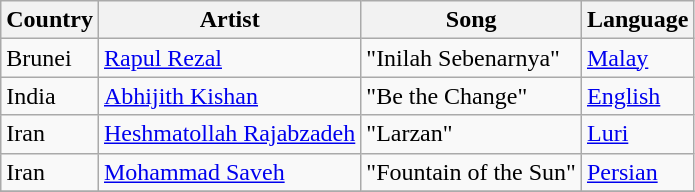<table class="sortable wikitable">
<tr>
<th>Country</th>
<th>Artist</th>
<th>Song</th>
<th>Language</th>
</tr>
<tr>
<td>Brunei</td>
<td><a href='#'>Rapul Rezal</a></td>
<td>"Inilah Sebenarnya"</td>
<td><a href='#'>Malay</a></td>
</tr>
<tr>
<td>India</td>
<td><a href='#'>Abhijith Kishan</a></td>
<td>"Be the Change"</td>
<td><a href='#'>English</a></td>
</tr>
<tr>
<td>Iran</td>
<td><a href='#'>Heshmatollah Rajabzadeh</a></td>
<td>"Larzan"</td>
<td><a href='#'>Luri</a></td>
</tr>
<tr>
<td>Iran</td>
<td><a href='#'>Mohammad Saveh</a></td>
<td>"Fountain of the Sun"</td>
<td><a href='#'>Persian</a></td>
</tr>
<tr>
</tr>
</table>
